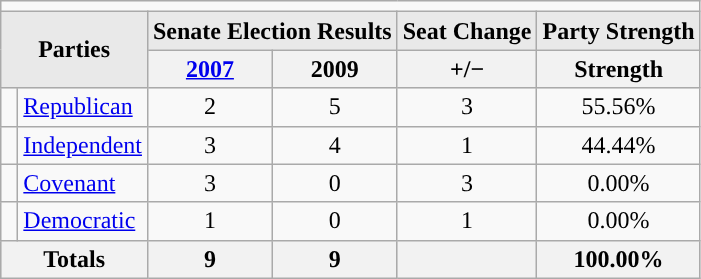<table class   ="wikitable">
<tr>
<td colspan="6"></td>
</tr>
<tr>
<th style   ="background:#e9e9e9; text-align:center" rowspan="2" colspan="2">Parties</th>
<th style   ="background:#e9e9e9; text-align:center" colspan="2">Senate Election Results</th>
<th style   ="background:#e9e9e9; text-align:center" colspan="1">Seat Change</th>
<th style   ="background:#e9e9e9; text-align:center" colspan="1">Party Strength</th>
</tr>
<tr style ="background:#e9e9e9">
<th><a href='#'>2007</a></th>
<th>2009</th>
<th>+/−</th>
<th>Strength</th>
</tr>
<tr>
<td style="background-color:"> </td>
<td><a href='#'>Republican</a></td>
<td align = center>2</td>
<td align = center>5</td>
<td align = center>3 </td>
<td align = center>55.56%</td>
</tr>
<tr>
<td style="background-color:"> </td>
<td><a href='#'>Independent</a></td>
<td align = center>3</td>
<td align = center>4</td>
<td align = center>1 </td>
<td align = center>44.44%</td>
</tr>
<tr>
<td style="background-color:"> </td>
<td><a href='#'>Covenant</a></td>
<td align = center>3</td>
<td align = center>0</td>
<td align = center>3 </td>
<td align = center>0.00%</td>
</tr>
<tr>
<td style="background-color:"> </td>
<td><a href='#'>Democratic</a></td>
<td align = center>1</td>
<td align = center>0</td>
<td align = center>1 </td>
<td align = center>0.00%</td>
</tr>
<tr style = "background:#ccc">
<th colspan = "2">Totals</th>
<th>9</th>
<th>9</th>
<th></th>
<th>100.00%</th>
</tr>
</table>
